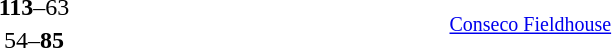<table style="text-align:center">
<tr>
<th width=200></th>
<th width=30></th>
<th width=70></th>
<th width=30></th>
<th width=200></th>
<th></th>
</tr>
<tr>
<td align=right><strong></strong></td>
<td></td>
<td><strong>113</strong>–63</td>
<td></td>
<td align=left></td>
<td align=left rowspan=2><small><a href='#'>Conseco Fieldhouse</a></small></td>
</tr>
<tr>
<td align=right></td>
<td></td>
<td>54–<strong>85</strong></td>
<td></td>
<td align=left><strong></strong></td>
</tr>
</table>
